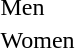<table>
<tr>
<td>Men</td>
<td></td>
<td></td>
<td></td>
</tr>
<tr>
<td>Women</td>
<td></td>
<td></td>
<td></td>
</tr>
</table>
